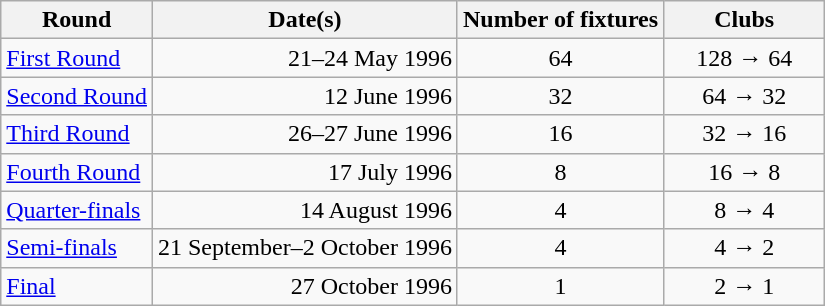<table class="wikitable" style="text-align:center">
<tr>
<th>Round</th>
<th>Date(s)</th>
<th>Number of fixtures</th>
<th width=100>Clubs</th>
</tr>
<tr>
<td align=left><a href='#'>First Round</a></td>
<td align=right>21–24 May 1996</td>
<td>64</td>
<td>128 → 64</td>
</tr>
<tr>
<td align=left><a href='#'>Second Round</a></td>
<td align=right>12 June 1996</td>
<td>32</td>
<td>64 → 32</td>
</tr>
<tr>
<td align=left><a href='#'>Third Round</a></td>
<td align=right>26–27 June 1996</td>
<td>16</td>
<td>32 → 16</td>
</tr>
<tr>
<td align=left><a href='#'>Fourth Round</a></td>
<td align=right>17 July 1996</td>
<td>8</td>
<td>16 → 8</td>
</tr>
<tr>
<td align=left><a href='#'>Quarter-finals</a></td>
<td align=right>14 August 1996</td>
<td>4</td>
<td>8 → 4</td>
</tr>
<tr>
<td align=left><a href='#'>Semi-finals</a></td>
<td align=right>21 September–2 October 1996</td>
<td>4</td>
<td>4 → 2</td>
</tr>
<tr>
<td align=left><a href='#'>Final</a></td>
<td align=right>27 October 1996</td>
<td>1</td>
<td>2 → 1</td>
</tr>
</table>
